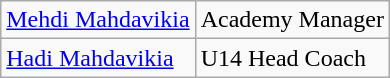<table class="wikitable sortable">
<tr>
<td><a href='#'>Mehdi Mahdavikia</a></td>
<td>Academy Manager</td>
</tr>
<tr>
<td><a href='#'>Hadi Mahdavikia</a></td>
<td>U14 Head Coach</td>
</tr>
</table>
